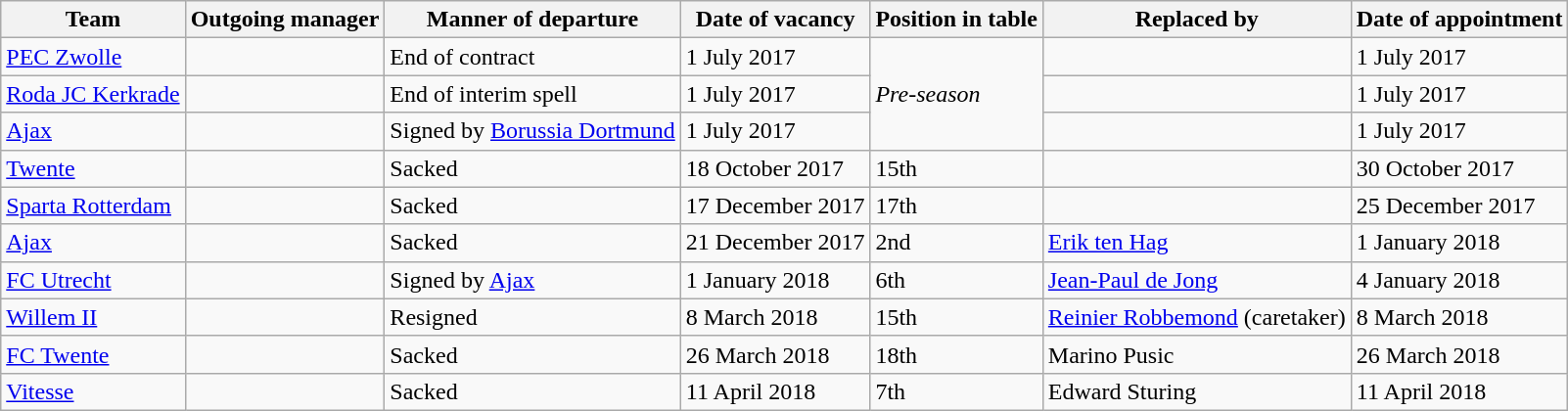<table class="wikitable sortable">
<tr>
<th>Team</th>
<th>Outgoing manager</th>
<th>Manner of departure</th>
<th>Date of vacancy</th>
<th>Position in table</th>
<th>Replaced by</th>
<th>Date of appointment</th>
</tr>
<tr>
<td><a href='#'>PEC Zwolle</a></td>
<td> </td>
<td>End of contract</td>
<td>1 July 2017</td>
<td rowspan="3"><em>Pre-season</em></td>
<td> </td>
<td>1 July 2017</td>
</tr>
<tr>
<td><a href='#'>Roda JC Kerkrade</a></td>
<td> </td>
<td>End of interim spell</td>
<td>1 July 2017</td>
<td> </td>
<td>1 July 2017</td>
</tr>
<tr>
<td><a href='#'>Ajax</a></td>
<td> </td>
<td>Signed by <a href='#'>Borussia Dortmund</a></td>
<td>1 July 2017</td>
<td> </td>
<td>1 July 2017</td>
</tr>
<tr>
<td><a href='#'>Twente</a></td>
<td> </td>
<td>Sacked</td>
<td>18 October 2017 </td>
<td>15th</td>
<td> </td>
<td>30 October 2017</td>
</tr>
<tr>
<td><a href='#'>Sparta Rotterdam</a></td>
<td> </td>
<td>Sacked</td>
<td>17 December 2017 </td>
<td>17th</td>
<td> </td>
<td>25 December 2017</td>
</tr>
<tr>
<td><a href='#'>Ajax</a></td>
<td> </td>
<td>Sacked</td>
<td>21 December 2017</td>
<td>2nd</td>
<td> <a href='#'>Erik ten Hag</a></td>
<td>1 January 2018</td>
</tr>
<tr>
<td><a href='#'>FC Utrecht</a></td>
<td> </td>
<td>Signed by <a href='#'>Ajax</a></td>
<td>1 January 2018</td>
<td>6th</td>
<td> <a href='#'>Jean-Paul de Jong</a></td>
<td>4 January 2018</td>
</tr>
<tr>
<td><a href='#'>Willem II</a></td>
<td> </td>
<td>Resigned</td>
<td>8 March 2018</td>
<td>15th</td>
<td> <a href='#'>Reinier Robbemond</a> (caretaker)</td>
<td>8 March 2018</td>
</tr>
<tr>
<td><a href='#'>FC Twente</a></td>
<td> </td>
<td>Sacked</td>
<td>26 March 2018</td>
<td>18th</td>
<td>  Marino Pusic</td>
<td>26 March 2018</td>
</tr>
<tr>
<td><a href='#'>Vitesse</a></td>
<td> </td>
<td>Sacked</td>
<td>11 April 2018</td>
<td>7th</td>
<td> Edward Sturing</td>
<td>11 April 2018</td>
</tr>
</table>
